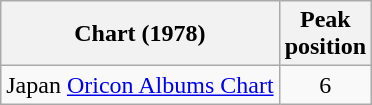<table class="wikitable">
<tr>
<th>Chart (1978)</th>
<th>Peak<br>position</th>
</tr>
<tr>
<td>Japan <a href='#'>Oricon Albums Chart</a></td>
<td align="center">6</td>
</tr>
</table>
